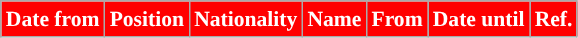<table class="wikitable"  style="text-align:center; font-size:90%; ">
<tr>
<th style="background:red;color:white;">Date from</th>
<th style="background:red;color:white;">Position</th>
<th style="background:red;color:white;">Nationality</th>
<th style="background:red;color:white;">Name</th>
<th style="background:red;color:white;">From</th>
<th style="background:red;color:white;">Date until</th>
<th style="background:red;color:white;">Ref.</th>
</tr>
</table>
